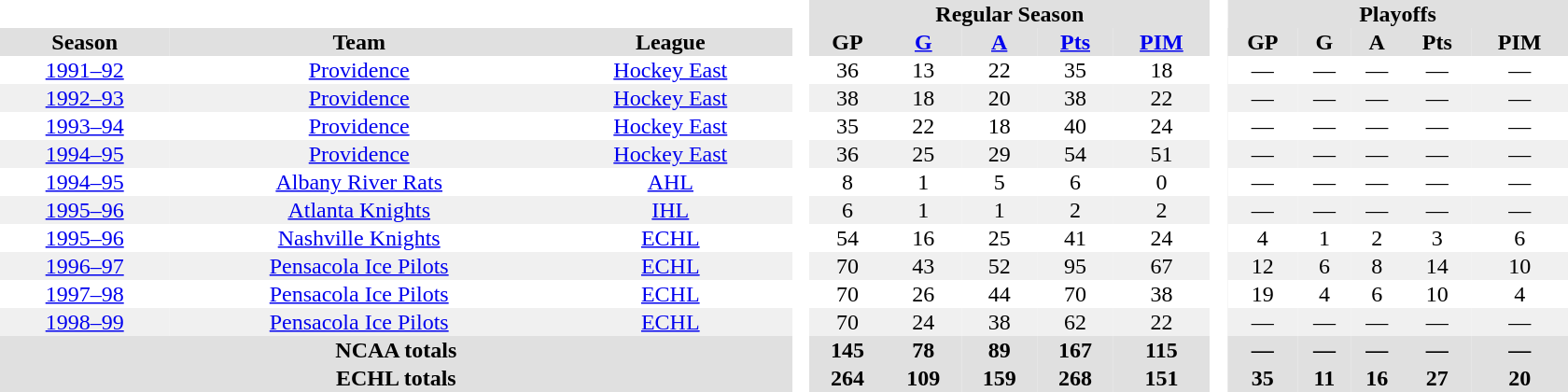<table border="0" cellpadding="1" cellspacing="0" style="text-align:center; width:70em">
<tr bgcolor="#e0e0e0">
<th colspan="3"  bgcolor="#ffffff"> </th>
<th rowspan="99" bgcolor="#ffffff"> </th>
<th colspan="5">Regular Season</th>
<th rowspan="99" bgcolor="#ffffff"> </th>
<th colspan="5">Playoffs</th>
</tr>
<tr bgcolor="#e0e0e0">
<th>Season</th>
<th>Team</th>
<th>League</th>
<th>GP</th>
<th><a href='#'>G</a></th>
<th><a href='#'>A</a></th>
<th><a href='#'>Pts</a></th>
<th><a href='#'>PIM</a></th>
<th>GP</th>
<th>G</th>
<th>A</th>
<th>Pts</th>
<th>PIM</th>
</tr>
<tr>
<td><a href='#'>1991–92</a></td>
<td><a href='#'>Providence</a></td>
<td><a href='#'>Hockey East</a></td>
<td>36</td>
<td>13</td>
<td>22</td>
<td>35</td>
<td>18</td>
<td>—</td>
<td>—</td>
<td>—</td>
<td>—</td>
<td>—</td>
</tr>
<tr bgcolor="f0f0f0">
<td><a href='#'>1992–93</a></td>
<td><a href='#'>Providence</a></td>
<td><a href='#'>Hockey East</a></td>
<td>38</td>
<td>18</td>
<td>20</td>
<td>38</td>
<td>22</td>
<td>—</td>
<td>—</td>
<td>—</td>
<td>—</td>
<td>—</td>
</tr>
<tr>
<td><a href='#'>1993–94</a></td>
<td><a href='#'>Providence</a></td>
<td><a href='#'>Hockey East</a></td>
<td>35</td>
<td>22</td>
<td>18</td>
<td>40</td>
<td>24</td>
<td>—</td>
<td>—</td>
<td>—</td>
<td>—</td>
<td>—</td>
</tr>
<tr bgcolor="f0f0f0">
<td><a href='#'>1994–95</a></td>
<td><a href='#'>Providence</a></td>
<td><a href='#'>Hockey East</a></td>
<td>36</td>
<td>25</td>
<td>29</td>
<td>54</td>
<td>51</td>
<td>—</td>
<td>—</td>
<td>—</td>
<td>—</td>
<td>—</td>
</tr>
<tr>
<td><a href='#'>1994–95</a></td>
<td><a href='#'>Albany River Rats</a></td>
<td><a href='#'>AHL</a></td>
<td>8</td>
<td>1</td>
<td>5</td>
<td>6</td>
<td>0</td>
<td>—</td>
<td>—</td>
<td>—</td>
<td>—</td>
<td>—</td>
</tr>
<tr bgcolor="f0f0f0">
<td><a href='#'>1995–96</a></td>
<td><a href='#'>Atlanta Knights</a></td>
<td><a href='#'>IHL</a></td>
<td>6</td>
<td>1</td>
<td>1</td>
<td>2</td>
<td>2</td>
<td>—</td>
<td>—</td>
<td>—</td>
<td>—</td>
<td>—</td>
</tr>
<tr>
<td><a href='#'>1995–96</a></td>
<td><a href='#'>Nashville Knights</a></td>
<td><a href='#'>ECHL</a></td>
<td>54</td>
<td>16</td>
<td>25</td>
<td>41</td>
<td>24</td>
<td>4</td>
<td>1</td>
<td>2</td>
<td>3</td>
<td>6</td>
</tr>
<tr bgcolor="f0f0f0">
<td><a href='#'>1996–97</a></td>
<td><a href='#'>Pensacola Ice Pilots</a></td>
<td><a href='#'>ECHL</a></td>
<td>70</td>
<td>43</td>
<td>52</td>
<td>95</td>
<td>67</td>
<td>12</td>
<td>6</td>
<td>8</td>
<td>14</td>
<td>10</td>
</tr>
<tr>
<td><a href='#'>1997–98</a></td>
<td><a href='#'>Pensacola Ice Pilots</a></td>
<td><a href='#'>ECHL</a></td>
<td>70</td>
<td>26</td>
<td>44</td>
<td>70</td>
<td>38</td>
<td>19</td>
<td>4</td>
<td>6</td>
<td>10</td>
<td>4</td>
</tr>
<tr bgcolor="f0f0f0">
<td><a href='#'>1998–99</a></td>
<td><a href='#'>Pensacola Ice Pilots</a></td>
<td><a href='#'>ECHL</a></td>
<td>70</td>
<td>24</td>
<td>38</td>
<td>62</td>
<td>22</td>
<td>—</td>
<td>—</td>
<td>—</td>
<td>—</td>
<td>—</td>
</tr>
<tr bgcolor="#e0e0e0">
<th colspan="3">NCAA totals</th>
<th>145</th>
<th>78</th>
<th>89</th>
<th>167</th>
<th>115</th>
<th>—</th>
<th>—</th>
<th>—</th>
<th>—</th>
<th>—</th>
</tr>
<tr bgcolor="#e0e0e0">
<th colspan="3">ECHL totals</th>
<th>264</th>
<th>109</th>
<th>159</th>
<th>268</th>
<th>151</th>
<th>35</th>
<th>11</th>
<th>16</th>
<th>27</th>
<th>20</th>
</tr>
</table>
